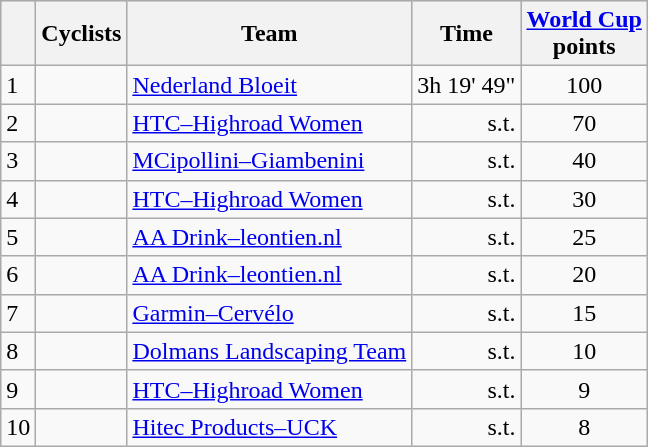<table class="wikitable">
<tr style="background:#ccccff;">
<th></th>
<th>Cyclists</th>
<th>Team</th>
<th>Time</th>
<th><a href='#'>World Cup</a><br>points</th>
</tr>
<tr>
<td>1</td>
<td></td>
<td><a href='#'>Nederland Bloeit</a></td>
<td align="right">3h 19' 49"</td>
<td align="center">100</td>
</tr>
<tr>
<td>2</td>
<td></td>
<td><a href='#'>HTC–Highroad Women</a></td>
<td align="right">s.t.</td>
<td align="center">70</td>
</tr>
<tr>
<td>3</td>
<td></td>
<td><a href='#'>MCipollini–Giambenini</a></td>
<td align="right">s.t.</td>
<td align="center">40</td>
</tr>
<tr>
<td>4</td>
<td></td>
<td><a href='#'>HTC–Highroad Women</a></td>
<td align="right">s.t.</td>
<td align="center">30</td>
</tr>
<tr>
<td>5</td>
<td></td>
<td><a href='#'>AA Drink–leontien.nl</a></td>
<td align="right">s.t.</td>
<td align="center">25</td>
</tr>
<tr>
<td>6</td>
<td></td>
<td><a href='#'>AA Drink–leontien.nl</a></td>
<td align="right">s.t.</td>
<td align="center">20</td>
</tr>
<tr>
<td>7</td>
<td></td>
<td><a href='#'>Garmin–Cervélo</a></td>
<td align="right">s.t.</td>
<td align="center">15</td>
</tr>
<tr>
<td>8</td>
<td></td>
<td><a href='#'>Dolmans Landscaping Team</a></td>
<td align="right">s.t.</td>
<td align="center">10</td>
</tr>
<tr>
<td>9</td>
<td></td>
<td><a href='#'>HTC–Highroad Women</a></td>
<td align="right">s.t.</td>
<td align="center">9</td>
</tr>
<tr>
<td>10</td>
<td></td>
<td><a href='#'>Hitec Products–UCK</a></td>
<td align="right">s.t.</td>
<td align="center">8</td>
</tr>
</table>
